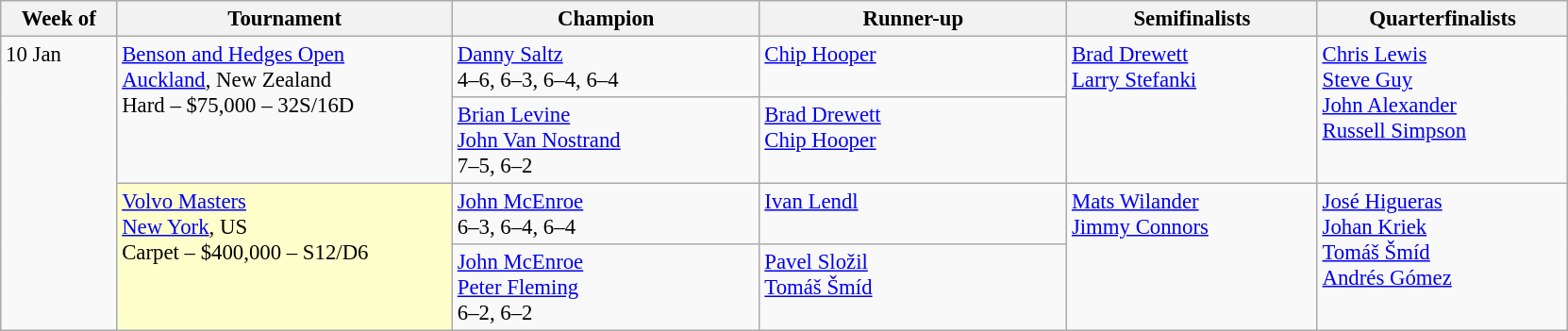<table class="wikitable" style="font-size:95%;">
<tr>
<th width="75">Week of</th>
<th style="width:230px;">Tournament</th>
<th style="width:210px;">Champion</th>
<th style="width:210px;">Runner-up</th>
<th style="width:170px;">Semifinalists</th>
<th style="width:170px;">Quarterfinalists</th>
</tr>
<tr valign=top>
<td rowspan=4>10 Jan</td>
<td rowspan="2"><a href='#'>Benson and Hedges Open</a> <br> <a href='#'>Auckland</a>, New Zealand <br>Hard – $75,000 – 32S/16D</td>
<td> <a href='#'>Danny Saltz</a> <br>4–6, 6–3, 6–4, 6–4</td>
<td> <a href='#'>Chip Hooper</a></td>
<td rowspan=2> <a href='#'>Brad Drewett</a><br> <a href='#'>Larry Stefanki</a></td>
<td rowspan=2> <a href='#'>Chris Lewis</a><br> <a href='#'>Steve Guy</a><br> <a href='#'>John Alexander</a><br> <a href='#'>Russell Simpson</a></td>
</tr>
<tr valign=top>
<td> <a href='#'>Brian Levine</a> <br>  <a href='#'>John Van Nostrand</a> <br> 7–5, 6–2</td>
<td> <a href='#'>Brad Drewett</a> <br>  <a href='#'>Chip Hooper</a></td>
</tr>
<tr valign=top>
<td rowspan=2 style="background:#FFFFCC;"><a href='#'>Volvo Masters</a> <br> <a href='#'>New York</a>, US <br> Carpet – $400,000 – S12/D6</td>
<td> <a href='#'>John McEnroe</a> <br> 6–3, 6–4, 6–4</td>
<td> <a href='#'>Ivan Lendl</a></td>
<td rowspan=2> <a href='#'>Mats Wilander</a> <br>  <a href='#'>Jimmy Connors</a></td>
<td rowspan=2> <a href='#'>José Higueras</a> <br>  <a href='#'>Johan Kriek</a> <br> <a href='#'>Tomáš Šmíd</a> <br>  <a href='#'>Andrés Gómez</a></td>
</tr>
<tr valign=top>
<td> <a href='#'>John McEnroe</a> <br>  <a href='#'>Peter Fleming</a> <br> 6–2, 6–2</td>
<td> <a href='#'>Pavel Složil</a> <br>   <a href='#'>Tomáš Šmíd</a></td>
</tr>
</table>
